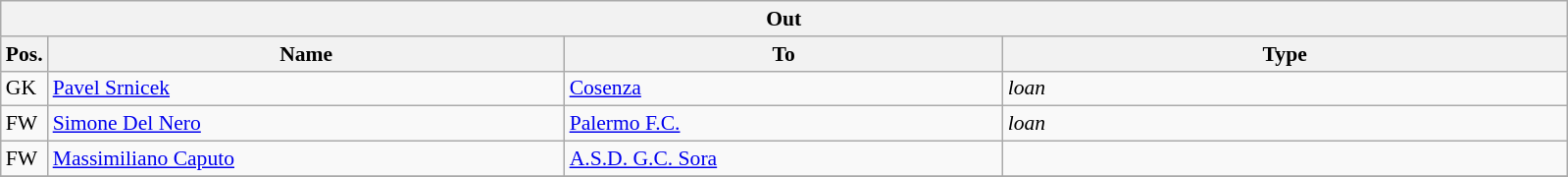<table class="wikitable" style="font-size:90%;">
<tr>
<th colspan="4">Out</th>
</tr>
<tr>
<th width=3%>Pos.</th>
<th width=33%>Name</th>
<th width=28%>To</th>
<th width=36%>Type</th>
</tr>
<tr>
<td>GK</td>
<td><a href='#'>Pavel Srnicek</a></td>
<td><a href='#'>Cosenza</a></td>
<td><em>loan</em></td>
</tr>
<tr>
<td>FW</td>
<td><a href='#'>Simone Del Nero</a></td>
<td><a href='#'>Palermo F.C.</a></td>
<td><em>loan</em></td>
</tr>
<tr A.S.D._G.C._Sora>
<td>FW</td>
<td><a href='#'>Massimiliano Caputo</a></td>
<td><a href='#'>A.S.D. G.C. Sora</a></td>
<td></td>
</tr>
<tr>
</tr>
</table>
